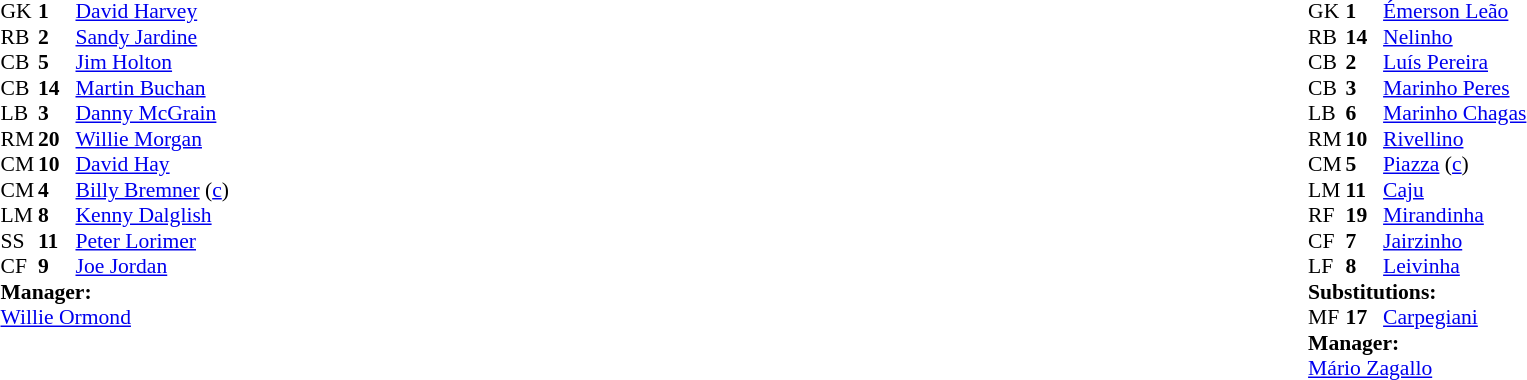<table width="100%">
<tr>
<td valign="top" width="50%"><br><table style="font-size: 90%" cellspacing="0" cellpadding="0">
<tr>
<th width="25"></th>
<th width="25"></th>
</tr>
<tr>
<td>GK</td>
<td><strong>1</strong></td>
<td><a href='#'>David Harvey</a></td>
</tr>
<tr>
<td>RB</td>
<td><strong>2</strong></td>
<td><a href='#'>Sandy Jardine</a></td>
</tr>
<tr>
<td>CB</td>
<td><strong>5</strong></td>
<td><a href='#'>Jim Holton</a></td>
</tr>
<tr>
<td>CB</td>
<td><strong>14</strong></td>
<td><a href='#'>Martin Buchan</a></td>
</tr>
<tr>
<td>LB</td>
<td><strong>3</strong></td>
<td><a href='#'>Danny McGrain</a></td>
</tr>
<tr>
<td>RM</td>
<td><strong>20</strong></td>
<td><a href='#'>Willie Morgan</a></td>
</tr>
<tr>
<td>CM</td>
<td><strong>10</strong></td>
<td><a href='#'>David Hay</a></td>
</tr>
<tr>
<td>CM</td>
<td><strong>4</strong></td>
<td><a href='#'>Billy Bremner</a> (<a href='#'>c</a>)</td>
</tr>
<tr>
<td>LM</td>
<td><strong>8</strong></td>
<td><a href='#'>Kenny Dalglish</a></td>
</tr>
<tr>
<td>SS</td>
<td><strong>11</strong></td>
<td><a href='#'>Peter Lorimer</a></td>
</tr>
<tr>
<td>CF</td>
<td><strong>9</strong></td>
<td><a href='#'>Joe Jordan</a></td>
</tr>
<tr>
<td colspan="3"><strong>Manager:</strong></td>
</tr>
<tr>
<td colspan="3"><a href='#'>Willie Ormond</a></td>
</tr>
</table>
</td>
<td valign="top" width="50%"><br><table style="font-size: 90%" cellspacing="0" cellpadding="0" align=center>
<tr>
<th width="25"></th>
<th width="25"></th>
</tr>
<tr>
<td>GK</td>
<td><strong>1</strong></td>
<td><a href='#'>Émerson Leão</a></td>
</tr>
<tr>
<td>RB</td>
<td><strong>14</strong></td>
<td><a href='#'>Nelinho</a></td>
</tr>
<tr>
<td>CB</td>
<td><strong>2</strong></td>
<td><a href='#'>Luís Pereira</a></td>
</tr>
<tr>
<td>CB</td>
<td><strong>3</strong></td>
<td><a href='#'>Marinho Peres</a></td>
<td></td>
</tr>
<tr>
<td>LB</td>
<td><strong>6</strong></td>
<td><a href='#'>Marinho Chagas</a></td>
<td></td>
</tr>
<tr>
<td>RM</td>
<td><strong>10</strong></td>
<td><a href='#'>Rivellino</a></td>
<td></td>
</tr>
<tr>
<td>CM</td>
<td><strong>5</strong></td>
<td><a href='#'>Piazza</a> (<a href='#'>c</a>)</td>
</tr>
<tr>
<td>LM</td>
<td><strong>11</strong></td>
<td><a href='#'>Caju</a></td>
</tr>
<tr>
<td>RF</td>
<td><strong>19</strong></td>
<td><a href='#'>Mirandinha</a></td>
</tr>
<tr>
<td>CF</td>
<td><strong>7</strong></td>
<td><a href='#'>Jairzinho</a></td>
</tr>
<tr>
<td>LF</td>
<td><strong>8</strong></td>
<td><a href='#'>Leivinha</a></td>
<td></td>
<td></td>
</tr>
<tr>
<td colspan="3"><strong>Substitutions:</strong></td>
</tr>
<tr>
<td>MF</td>
<td><strong>17</strong></td>
<td><a href='#'>Carpegiani</a></td>
<td></td>
<td></td>
</tr>
<tr>
<td colspan="3"><strong>Manager:</strong></td>
</tr>
<tr>
<td colspan="3"><a href='#'>Mário Zagallo</a></td>
</tr>
</table>
</td>
</tr>
</table>
